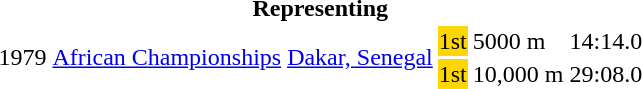<table>
<tr>
<th colspan="6">Representing </th>
</tr>
<tr>
<td rowspan=2>1979</td>
<td rowspan=2><a href='#'>African Championships</a></td>
<td rowspan=2><a href='#'>Dakar, Senegal</a></td>
<td bgcolor=gold>1st</td>
<td>5000 m</td>
<td>14:14.0</td>
</tr>
<tr>
<td bgcolor=gold>1st</td>
<td>10,000 m</td>
<td>29:08.0</td>
</tr>
</table>
